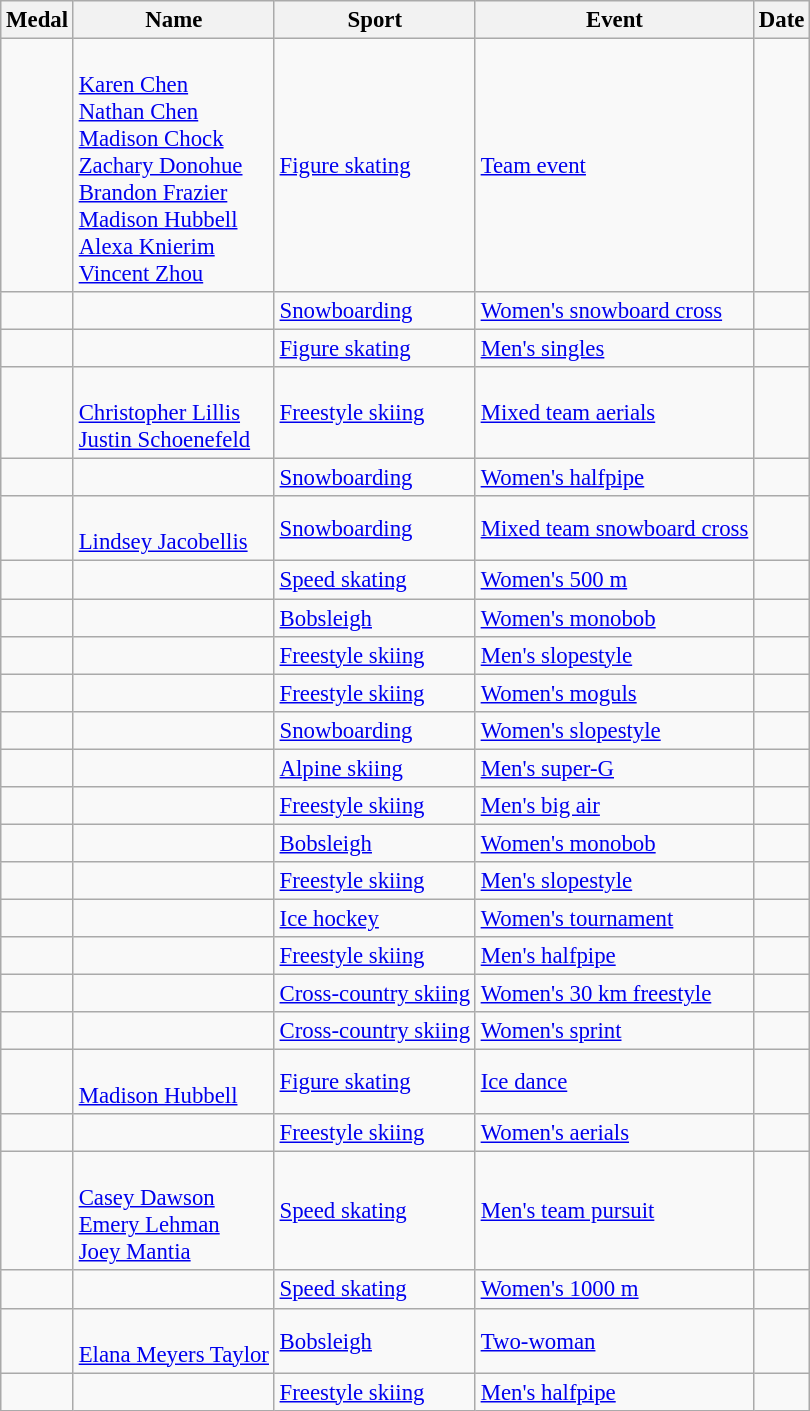<table class="wikitable sortable" style=font-size:95%>
<tr>
<th>Medal</th>
<th>Name</th>
<th>Sport</th>
<th>Event</th>
<th>Date</th>
</tr>
<tr>
<td></td>
<td><br><a href='#'>Karen Chen</a><br><a href='#'>Nathan Chen</a><br><a href='#'>Madison Chock</a><br><a href='#'>Zachary Donohue</a><br><a href='#'>Brandon Frazier</a><br><a href='#'>Madison Hubbell</a><br><a href='#'>Alexa Knierim</a><br><a href='#'>Vincent Zhou</a></td>
<td><a href='#'>Figure skating</a></td>
<td><a href='#'>Team event</a></td>
<td></td>
</tr>
<tr>
<td></td>
<td></td>
<td><a href='#'>Snowboarding</a></td>
<td><a href='#'>Women's snowboard cross</a></td>
<td></td>
</tr>
<tr>
<td></td>
<td></td>
<td><a href='#'>Figure skating</a></td>
<td><a href='#'>Men's singles</a></td>
<td></td>
</tr>
<tr>
<td></td>
<td><br><a href='#'>Christopher Lillis</a><br><a href='#'>Justin Schoenefeld</a></td>
<td><a href='#'>Freestyle skiing</a></td>
<td><a href='#'>Mixed team aerials</a></td>
<td></td>
</tr>
<tr>
<td></td>
<td></td>
<td><a href='#'>Snowboarding</a></td>
<td><a href='#'>Women's halfpipe</a></td>
<td></td>
</tr>
<tr>
<td></td>
<td><br><a href='#'>Lindsey Jacobellis</a></td>
<td><a href='#'>Snowboarding</a></td>
<td><a href='#'>Mixed team snowboard cross</a></td>
<td></td>
</tr>
<tr>
<td></td>
<td></td>
<td><a href='#'>Speed skating</a></td>
<td><a href='#'>Women's 500 m</a></td>
<td></td>
</tr>
<tr>
<td></td>
<td></td>
<td><a href='#'>Bobsleigh</a></td>
<td><a href='#'>Women's monobob</a></td>
<td></td>
</tr>
<tr>
<td></td>
<td></td>
<td><a href='#'>Freestyle skiing</a></td>
<td><a href='#'>Men's slopestyle</a></td>
<td></td>
</tr>
<tr>
<td></td>
<td></td>
<td><a href='#'>Freestyle skiing</a></td>
<td><a href='#'>Women's moguls</a></td>
<td></td>
</tr>
<tr>
<td></td>
<td></td>
<td><a href='#'>Snowboarding</a></td>
<td><a href='#'>Women's slopestyle</a></td>
<td></td>
</tr>
<tr>
<td></td>
<td></td>
<td><a href='#'>Alpine skiing</a></td>
<td><a href='#'>Men's super-G</a></td>
<td></td>
</tr>
<tr>
<td></td>
<td></td>
<td><a href='#'>Freestyle skiing</a></td>
<td><a href='#'>Men's big air</a></td>
<td></td>
</tr>
<tr>
<td></td>
<td></td>
<td><a href='#'>Bobsleigh</a></td>
<td><a href='#'>Women's monobob</a></td>
<td></td>
</tr>
<tr>
<td></td>
<td></td>
<td><a href='#'>Freestyle skiing</a></td>
<td><a href='#'>Men's slopestyle</a></td>
<td></td>
</tr>
<tr>
<td></td>
<td><br></td>
<td><a href='#'>Ice hockey</a></td>
<td><a href='#'>Women's tournament</a></td>
<td></td>
</tr>
<tr>
<td></td>
<td></td>
<td><a href='#'>Freestyle skiing</a></td>
<td><a href='#'>Men's halfpipe</a></td>
<td></td>
</tr>
<tr>
<td></td>
<td></td>
<td><a href='#'>Cross-country skiing</a></td>
<td><a href='#'>Women's 30 km freestyle</a></td>
<td></td>
</tr>
<tr>
<td></td>
<td></td>
<td><a href='#'>Cross-country skiing</a></td>
<td><a href='#'>Women's sprint</a></td>
<td></td>
</tr>
<tr>
<td></td>
<td><br><a href='#'>Madison Hubbell</a></td>
<td><a href='#'>Figure skating</a></td>
<td><a href='#'>Ice dance</a></td>
<td></td>
</tr>
<tr>
<td></td>
<td></td>
<td><a href='#'>Freestyle skiing</a></td>
<td><a href='#'>Women's aerials</a></td>
<td></td>
</tr>
<tr>
<td></td>
<td><br><a href='#'>Casey Dawson</a><br><a href='#'>Emery Lehman</a><br><a href='#'>Joey Mantia</a></td>
<td><a href='#'>Speed skating</a></td>
<td><a href='#'>Men's team pursuit</a></td>
<td></td>
</tr>
<tr>
<td></td>
<td></td>
<td><a href='#'>Speed skating</a></td>
<td><a href='#'>Women's 1000 m</a></td>
<td></td>
</tr>
<tr>
<td></td>
<td><br><a href='#'>Elana Meyers Taylor</a></td>
<td><a href='#'>Bobsleigh</a></td>
<td><a href='#'>Two-woman</a></td>
<td></td>
</tr>
<tr>
<td></td>
<td></td>
<td><a href='#'>Freestyle skiing</a></td>
<td><a href='#'>Men's halfpipe</a></td>
<td></td>
</tr>
</table>
